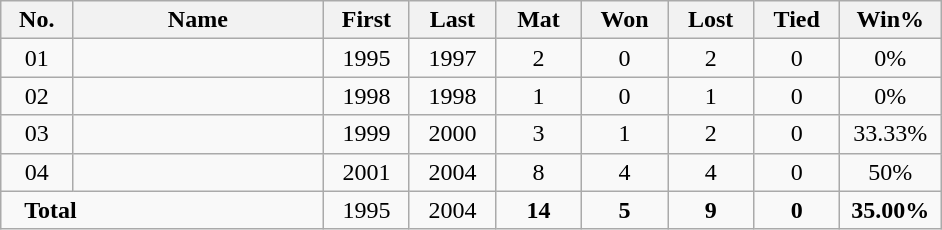<table class="wikitable sortable" style="margin: 1em auto 1em auto">
<tr>
<th width="40">No.</th>
<th width="160">Name</th>
<th width="50">First</th>
<th width="50">Last</th>
<th width="50">Mat</th>
<th width="50">Won</th>
<th width="50">Lost</th>
<th width="50">Tied</th>
<th width="60">Win%</th>
</tr>
<tr align=center>
<td><span>0</span>1</td>
<td align=left></td>
<td>1995</td>
<td>1997</td>
<td>2</td>
<td>0</td>
<td>2</td>
<td>0</td>
<td>0%</td>
</tr>
<tr align=center>
<td><span>0</span>2</td>
<td align=left></td>
<td>1998</td>
<td>1998</td>
<td>1</td>
<td>0</td>
<td>1</td>
<td>0</td>
<td>0%</td>
</tr>
<tr align=center>
<td><span>0</span>3</td>
<td align=left></td>
<td>1999</td>
<td>2000</td>
<td>3</td>
<td>1</td>
<td>2</td>
<td>0</td>
<td>33.33%</td>
</tr>
<tr align=center>
<td><span>0</span>4</td>
<td align=left></td>
<td>2001</td>
<td>2004</td>
<td>8</td>
<td>4</td>
<td>4</td>
<td>0</td>
<td>50%</td>
</tr>
<tr class="sortbottom" align=center>
<td colspan=2 align=left><strong>   Total</strong></td>
<td>1995</td>
<td>2004</td>
<td><strong>14</strong></td>
<td><strong>5</strong></td>
<td><strong>9</strong></td>
<td><strong>0</strong></td>
<td><strong>35.00%</strong></td>
</tr>
</table>
